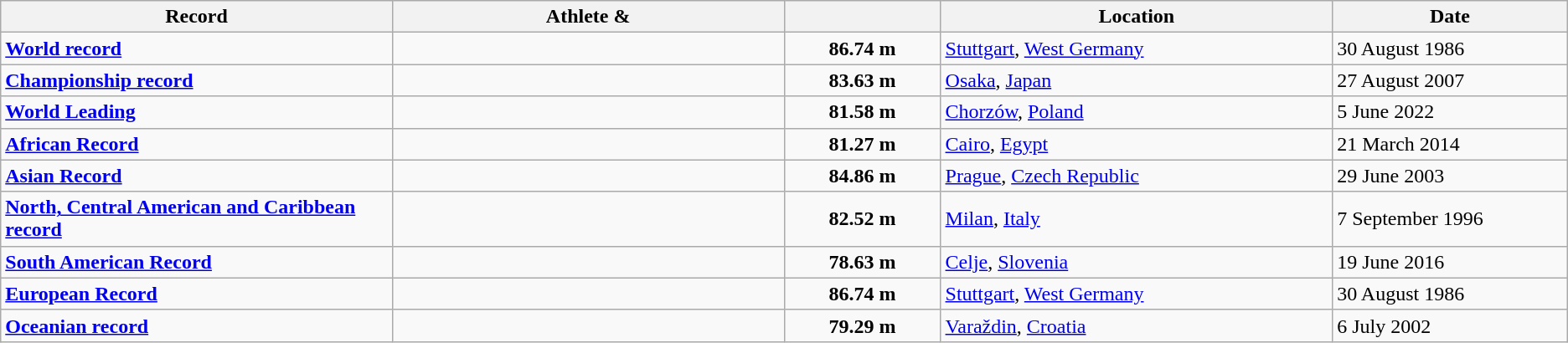<table class="wikitable">
<tr>
<th width=25% align=center>Record</th>
<th width=25% align=center>Athlete & </th>
<th width=10% align=center></th>
<th width=25% align=center>Location</th>
<th width=15% align=center>Date</th>
</tr>
<tr>
<td><strong><a href='#'>World record</a></strong></td>
<td></td>
<td align=center><strong>86.74 m</strong></td>
<td><a href='#'>Stuttgart</a>, <a href='#'>West Germany</a></td>
<td>30 August 1986</td>
</tr>
<tr>
<td><strong><a href='#'>Championship record</a></strong></td>
<td></td>
<td align=center><strong>83.63 m</strong></td>
<td><a href='#'>Osaka</a>, <a href='#'>Japan</a></td>
<td>27 August 2007</td>
</tr>
<tr>
<td><strong><a href='#'>World Leading</a></strong></td>
<td></td>
<td align=center><strong>81.58 m</strong></td>
<td><a href='#'>Chorzów</a>, <a href='#'>Poland</a></td>
<td>5 June 2022</td>
</tr>
<tr>
<td><strong><a href='#'>African Record</a></strong></td>
<td></td>
<td align=center><strong>81.27 m</strong></td>
<td><a href='#'>Cairo</a>, <a href='#'>Egypt</a></td>
<td>21 March 2014</td>
</tr>
<tr>
<td><strong><a href='#'>Asian Record</a></strong></td>
<td></td>
<td align=center><strong>84.86 m</strong></td>
<td><a href='#'>Prague</a>, <a href='#'>Czech Republic</a></td>
<td>29 June 2003</td>
</tr>
<tr>
<td><strong><a href='#'>North, Central American and Caribbean record</a></strong></td>
<td></td>
<td align=center><strong>82.52 m</strong></td>
<td><a href='#'>Milan</a>, <a href='#'>Italy</a></td>
<td>7 September 1996</td>
</tr>
<tr>
<td><strong><a href='#'>South American Record</a></strong></td>
<td></td>
<td align=center><strong>78.63 m</strong></td>
<td><a href='#'>Celje</a>, <a href='#'>Slovenia</a></td>
<td>19 June 2016</td>
</tr>
<tr>
<td><strong><a href='#'>European Record</a></strong></td>
<td></td>
<td align=center><strong>86.74 m</strong></td>
<td><a href='#'>Stuttgart</a>, <a href='#'>West Germany</a></td>
<td>30 August 1986</td>
</tr>
<tr>
<td><strong><a href='#'>Oceanian record</a></strong></td>
<td></td>
<td align=center><strong>79.29 m</strong></td>
<td><a href='#'>Varaždin</a>, <a href='#'>Croatia</a></td>
<td>6 July 2002</td>
</tr>
</table>
